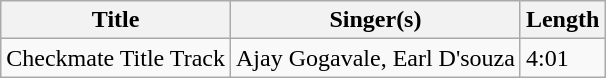<table class="wikitable">
<tr>
<th>Title</th>
<th>Singer(s)</th>
<th>Length</th>
</tr>
<tr>
<td>Checkmate Title Track</td>
<td>Ajay Gogavale, Earl D'souza</td>
<td>4:01</td>
</tr>
</table>
